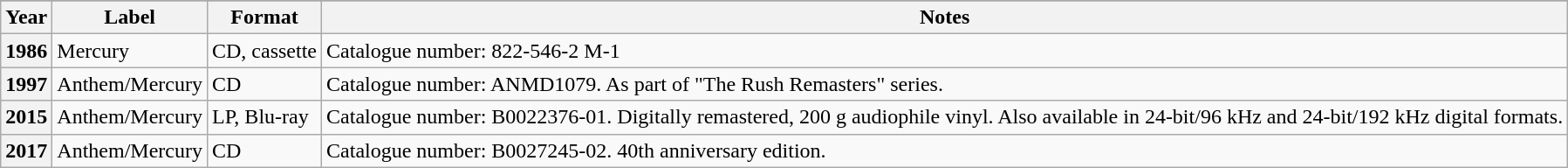<table class="wikitable plainrowheaders">
<tr>
</tr>
<tr>
<th scope="col">Year</th>
<th scope="col">Label</th>
<th scope="col">Format</th>
<th scope="col">Notes</th>
</tr>
<tr>
<th scope="row">1986</th>
<td>Mercury</td>
<td>CD, cassette</td>
<td>Catalogue number: 822-546-2 M-1</td>
</tr>
<tr>
<th scope="row">1997</th>
<td>Anthem/Mercury</td>
<td>CD</td>
<td>Catalogue number: ANMD1079. As part of "The Rush Remasters" series.</td>
</tr>
<tr>
<th scope="row">2015</th>
<td>Anthem/Mercury</td>
<td>LP, Blu-ray</td>
<td>Catalogue number: B0022376-01. Digitally remastered, 200 g audiophile vinyl. Also available in 24-bit/96 kHz and 24-bit/192 kHz digital formats.</td>
</tr>
<tr>
<th scope="row">2017</th>
<td>Anthem/Mercury</td>
<td>CD</td>
<td>Catalogue number: B0027245-02. 40th anniversary edition.</td>
</tr>
</table>
